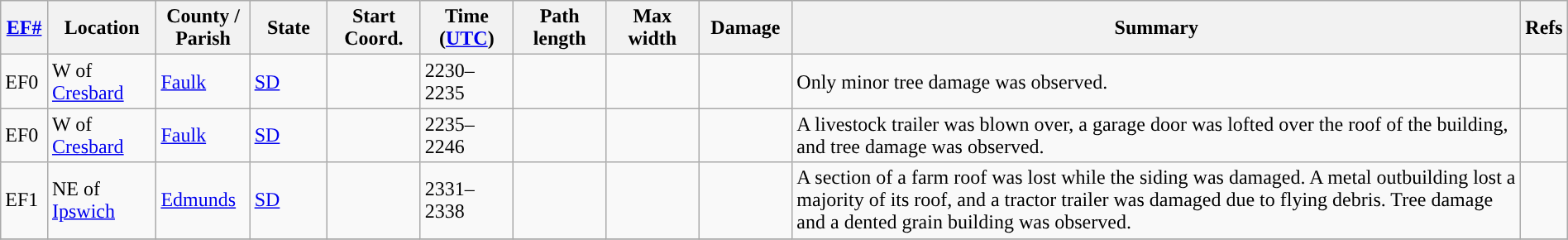<table class="wikitable sortable" style="width:100%;">
<tr>
<th scope="col" width="3%" align="center"><a href='#'>EF#</a></th>
<th scope="col" width="7%" align="center" class="unsortable">Location</th>
<th scope="col" width="6%" align="center" class="unsortable">County / Parish</th>
<th scope="col" width="5%" align="center">State</th>
<th scope="col" width="6%" align="center">Start Coord.</th>
<th scope="col" width="6%" align="center">Time (<a href='#'>UTC</a>)</th>
<th scope="col" width="6%" align="center">Path length</th>
<th scope="col" width="6%" align="center">Max width</th>
<th scope="col" width="6%" align="center">Damage</th>
<th scope="col" width="48%" class="unsortable" align="center">Summary</th>
<th scope="col" width="48%" class="unsortable" align="center">Refs</th>
</tr>
<tr>
<td>EF0</td>
<td>W of <a href='#'>Cresbard</a></td>
<td><a href='#'>Faulk</a></td>
<td><a href='#'>SD</a></td>
<td></td>
<td>2230–2235</td>
<td></td>
<td></td>
<td></td>
<td>Only minor tree damage was observed.</td>
<td></td>
</tr>
<tr>
<td>EF0</td>
<td>W of <a href='#'>Cresbard</a></td>
<td><a href='#'>Faulk</a></td>
<td><a href='#'>SD</a></td>
<td></td>
<td>2235–2246</td>
<td></td>
<td></td>
<td></td>
<td>A livestock trailer was blown over, a garage door was lofted over the roof of the building, and tree damage was observed.</td>
<td></td>
</tr>
<tr>
<td>EF1</td>
<td>NE of <a href='#'>Ipswich</a></td>
<td><a href='#'>Edmunds</a></td>
<td><a href='#'>SD</a></td>
<td></td>
<td>2331–2338</td>
<td></td>
<td></td>
<td></td>
<td>A section of a farm roof was lost while the siding was damaged. A metal outbuilding lost a majority of its roof, and a tractor trailer was damaged due to flying debris. Tree damage and a dented grain building was observed.</td>
<td></td>
</tr>
<tr>
</tr>
</table>
